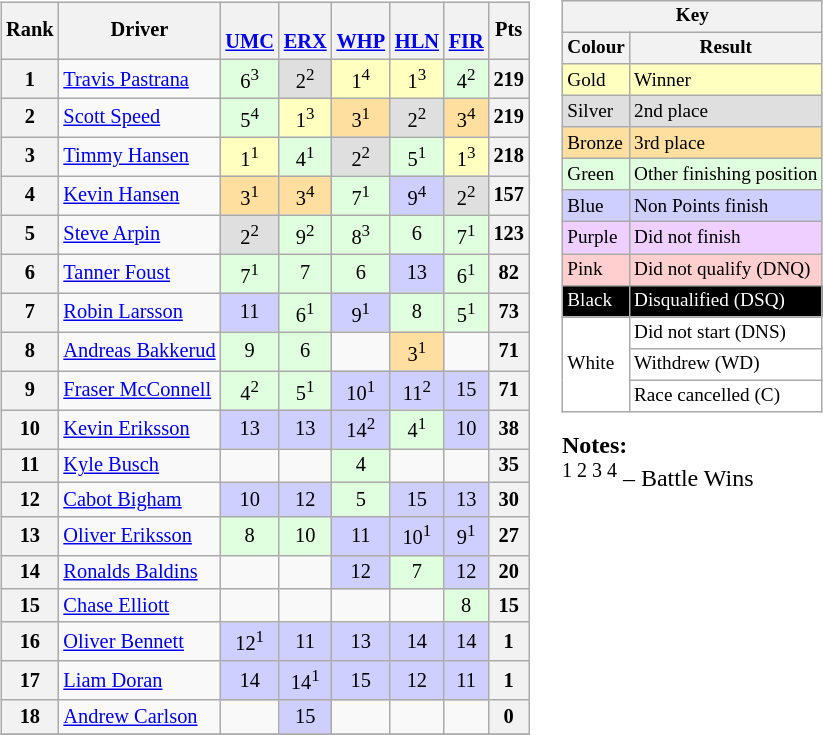<table>
<tr>
<td valign="top"><br><table class="wikitable" style="font-size: 85%; text-align:center">
<tr>
<th>Rank</th>
<th>Driver</th>
<th><br><a href='#'>UMC</a></th>
<th><br><a href='#'>ERX</a></th>
<th><br><a href='#'>WHP</a></th>
<th><br><a href='#'>HLN</a></th>
<th><br><a href='#'>FIR</a></th>
<th>Pts</th>
</tr>
<tr>
<th>1</th>
<td align=left> <a href='#'>Travis Pastrana</a></td>
<td style="background:#DFFFDF;">6<sup>3</sup></td>
<td style="background:#DFDFDF;">2<sup>2</sup></td>
<td style="background:#FFFFBF;">1<sup>4</sup></td>
<td style="background:#FFFFBF;">1<sup>3</sup></td>
<td style="background:#DFFFDF;">4<sup>2</sup></td>
<th>219</th>
</tr>
<tr>
<th>2</th>
<td align=left> <a href='#'>Scott Speed</a></td>
<td style="background:#DFFFDF;">5<sup>4</sup></td>
<td style="background:#FFFFBF;">1<sup>3</sup></td>
<td style="background:#FFDF9F;">3<sup>1</sup></td>
<td style="background:#DFDFDF;">2<sup>2</sup></td>
<td style="background:#FFDF9F;">3<sup>4</sup></td>
<th>219</th>
</tr>
<tr>
<th>3</th>
<td align=left> <a href='#'>Timmy Hansen</a></td>
<td style="background:#FFFFBF;">1<sup>1</sup></td>
<td style="background:#DFFFDF;">4<sup>1</sup></td>
<td style="background:#DFDFDF;">2<sup>2</sup></td>
<td style="background:#DFFFDF;">5<sup>1</sup></td>
<td style="background:#FFFFBF;">1<sup>3</sup></td>
<th>218</th>
</tr>
<tr>
<th>4</th>
<td align=left> <a href='#'>Kevin Hansen</a></td>
<td style="background:#FFDF9F;">3<sup>1</sup></td>
<td style="background:#FFDF9F;">3<sup>4</sup></td>
<td style="background:#DFFFDF;">7<sup>1</sup></td>
<td style="background:#cfcfff">9<sup>4</sup></td>
<td style="background:#DFDFDF;">2<sup>2</sup></td>
<th>157</th>
</tr>
<tr>
<th>5</th>
<td align=left> <a href='#'>Steve Arpin</a></td>
<td style="background:#DFDFDF;">2<sup>2</sup></td>
<td style="background:#DFFFDF;">9<sup>2</sup></td>
<td style="background:#DFFFDF;">8<sup>3</sup></td>
<td style="background:#DFFFDF;">6</td>
<td style="background:#DFFFDF;">7<sup>1</sup></td>
<th>123</th>
</tr>
<tr>
<th>6</th>
<td align="left"> <a href='#'>Tanner Foust</a></td>
<td style="background:#DFFFDF;">7<sup>1</sup></td>
<td style="background:#DFFFDF;">7</td>
<td style="background:#DFFFDF;">6</td>
<td style="background:#cfcfff">13</td>
<td style="background:#DFFFDF;">6<sup>1</sup></td>
<th>82</th>
</tr>
<tr>
<th>7</th>
<td align="left"> <a href='#'>Robin Larsson</a></td>
<td style="background:#cfcfff">11</td>
<td style="background:#DFFFDF">6<sup>1</sup></td>
<td style="background:#cfcfff">9<sup>1</sup></td>
<td style="background:#DFFFDF">8</td>
<td style="background:#DFFFDF">5<sup>1</sup></td>
<th>73</th>
</tr>
<tr>
<th>8</th>
<td align="left"> <a href='#'>Andreas Bakkerud</a></td>
<td style="background:#DFFFDF;">9</td>
<td style="background:#DFFFDF;">6</td>
<td></td>
<td style="background:#FFDF9F;">3<sup>1</sup></td>
<td></td>
<th>71</th>
</tr>
<tr>
<th>9</th>
<td align="left"> <a href='#'>Fraser McConnell</a></td>
<td style="background:#DFFFDF;">4<sup>2</sup></td>
<td style="background:#DFFFDF;">5<sup>1</sup></td>
<td style="background:#cfcfff">10<sup>1</sup></td>
<td style="background:#cfcfff">11<sup>2</sup></td>
<td style="background:#cfcfff">15</td>
<th>71</th>
</tr>
<tr>
<th>10</th>
<td align=left> <a href='#'>Kevin Eriksson</a></td>
<td style="background:#cfcfff">13</td>
<td style="background:#cfcfff">13</td>
<td style="background:#cfcfff">14<sup>2</sup></td>
<td style="background:#DFFFDF;">4<sup>1</sup></td>
<td style="background:#cfcfff">10</td>
<th>38</th>
</tr>
<tr>
<th>11</th>
<td align=left> <a href='#'>Kyle Busch</a></td>
<td></td>
<td></td>
<td style="background:#DFFFDF;">4</td>
<td></td>
<td></td>
<th>35</th>
</tr>
<tr>
<th>12</th>
<td align=left> <a href='#'>Cabot Bigham</a></td>
<td style="background:#cfcfff">10</td>
<td style="background:#cfcfff">12</td>
<td style="background:#DFFFDF;">5</td>
<td style="background:#cfcfff">15</td>
<td style="background:#cfcfff">13</td>
<th>30</th>
</tr>
<tr>
<th>13</th>
<td align=left> <a href='#'>Oliver Eriksson</a></td>
<td style="background:#DFFFDF;">8</td>
<td style="background:#DFFFDF;">10</td>
<td style="background:#cfcfff">11</td>
<td style="background:#cfcfff">10<sup>1</sup></td>
<td style="background:#cfcfff">9<sup>1</sup></td>
<th>27</th>
</tr>
<tr>
<th>14</th>
<td align=left> <a href='#'>Ronalds Baldins</a></td>
<td></td>
<td></td>
<td style="background:#cfcfff">12</td>
<td style="background:#DFFFDF;">7</td>
<td style="background:#cfcfff">12</td>
<th>20</th>
</tr>
<tr>
<th>15</th>
<td align=left> <a href='#'>Chase Elliott</a></td>
<td></td>
<td></td>
<td></td>
<td></td>
<td style="background:#DFFFDF;">8</td>
<th>15</th>
</tr>
<tr>
<th>16</th>
<td align="left"> <a href='#'>Oliver Bennett</a></td>
<td style="background:#cfcfff">12<sup>1</sup></td>
<td style="background:#cfcfff">11</td>
<td style="background:#cfcfff">13</td>
<td style="background:#cfcfff">14</td>
<td style="background:#cfcfff">14</td>
<th>1</th>
</tr>
<tr>
<th>17</th>
<td align="left"> <a href='#'>Liam Doran</a></td>
<td style="background:#cfcfff">14</td>
<td style="background:#cfcfff">14<sup>1</sup></td>
<td style="background:#cfcfff">15</td>
<td style="background:#cfcfff">12</td>
<td style="background:#cfcfff">11</td>
<th>1</th>
</tr>
<tr>
<th>18</th>
<td align="left"> <a href='#'>Andrew Carlson</a></td>
<td></td>
<td style="background:#cfcfff">15</td>
<td></td>
<td></td>
<td></td>
<th>0</th>
</tr>
<tr>
</tr>
</table>
</td>
<td style="vertical-align:top;"></td>
<td valign=top><br><table style="font-size:80%" class="wikitable">
<tr>
<th colspan=2>Key</th>
</tr>
<tr>
<th>Colour</th>
<th>Result</th>
</tr>
<tr style="background-color:#FFFFBF">
<td>Gold</td>
<td>Winner</td>
</tr>
<tr style="background-color:#DFDFDF">
<td>Silver</td>
<td>2nd place</td>
</tr>
<tr style="background-color:#FFDF9F">
<td>Bronze</td>
<td>3rd place</td>
</tr>
<tr style="background-color:#DFFFDF">
<td>Green</td>
<td>Other finishing position</td>
</tr>
<tr style="background-color:#cfcfff">
<td>Blue</td>
<td>Non Points finish</td>
</tr>
<tr style="background-color:#EFCFFF">
<td>Purple</td>
<td>Did not finish</td>
</tr>
<tr style="background-color:#FFCFCF">
<td>Pink</td>
<td>Did not qualify (DNQ)</td>
</tr>
<tr style="background-color:#000000; color:white">
<td>Black</td>
<td>Disqualified (DSQ)</td>
</tr>
<tr style="background-color:#FFFFFF">
<td rowspan=3>White</td>
<td>Did not start (DNS)</td>
</tr>
<tr style="background-color:#FFFFFF">
<td>Withdrew (WD)</td>
</tr>
<tr style="background-color:#FFFFFF">
<td>Race cancelled (C)</td>
</tr>
</table>
<span><strong>Notes:</strong><br><sup>1 2 3 4</sup> – Battle Wins</span></td>
</tr>
</table>
